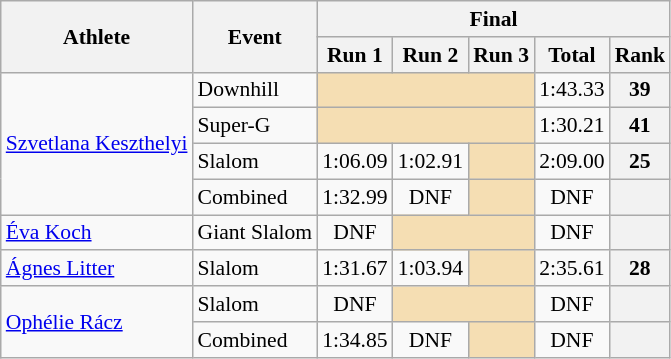<table class="wikitable" style="font-size:90%">
<tr>
<th rowspan="2">Athlete</th>
<th rowspan="2">Event</th>
<th colspan="5">Final</th>
</tr>
<tr>
<th>Run 1</th>
<th>Run 2</th>
<th>Run 3</th>
<th>Total</th>
<th>Rank</th>
</tr>
<tr>
<td rowspan=4><a href='#'>Szvetlana Keszthelyi</a></td>
<td>Downhill</td>
<td colspan=3 bgcolor="wheat"></td>
<td align="center">1:43.33</td>
<th align="center">39</th>
</tr>
<tr>
<td>Super-G</td>
<td colspan=3 bgcolor="wheat"></td>
<td align="center">1:30.21</td>
<th align="center">41</th>
</tr>
<tr>
<td>Slalom</td>
<td align="center">1:06.09</td>
<td align="center">1:02.91</td>
<td bgcolor="wheat"></td>
<td align="center">2:09.00</td>
<th align="center">25</th>
</tr>
<tr>
<td>Combined</td>
<td align="center">1:32.99</td>
<td align="center">DNF</td>
<td bgcolor="wheat"></td>
<td align="center">DNF</td>
<th align="center"></th>
</tr>
<tr>
<td><a href='#'>Éva Koch</a></td>
<td>Giant Slalom</td>
<td align="center">DNF</td>
<td colspan=2 bgcolor="wheat"></td>
<td align="center">DNF</td>
<th align="center"></th>
</tr>
<tr>
<td><a href='#'>Ágnes Litter</a></td>
<td>Slalom</td>
<td align="center">1:31.67</td>
<td align="center">1:03.94</td>
<td bgcolor="wheat"></td>
<td align="center">2:35.61</td>
<th align="center">28</th>
</tr>
<tr>
<td rowspan=2><a href='#'>Ophélie Rácz</a></td>
<td>Slalom</td>
<td align="center">DNF</td>
<td colspan=2 bgcolor="wheat"></td>
<td align="center">DNF</td>
<th align="center"></th>
</tr>
<tr>
<td>Combined</td>
<td align="center">1:34.85</td>
<td align="center">DNF</td>
<td bgcolor="wheat"></td>
<td align="center">DNF</td>
<th align="center"></th>
</tr>
</table>
